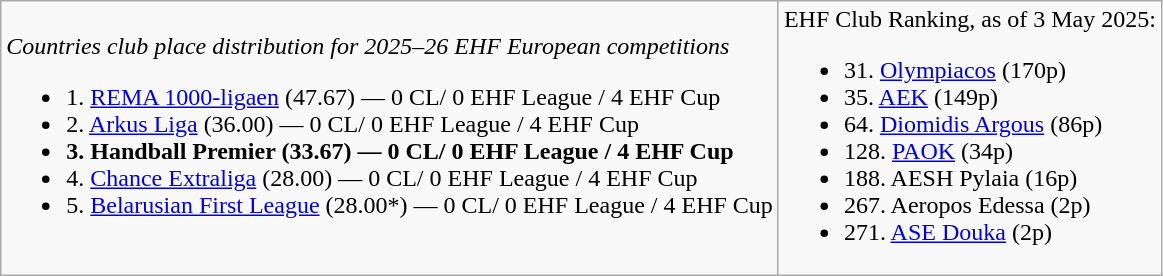<table class="wikitable">
<tr>
<td><em>Countries club place distribution for 2025–26 EHF European competitions</em><br><ul><li>1.  <a href='#'>REMA 1000-ligaen</a> (47.67) —  0 CL/ 0 EHF League / 4 EHF Cup</li><li>2.  <a href='#'>Arkus Liga</a> (36.00) — 0 CL/ 0 EHF League / 4 EHF Cup</li><li><strong>3.</strong>  <strong>Handball Premier (33.67)</strong> <strong>— 0 CL/ 0 EHF League / 4 EHF Cup</strong></li><li>4.  <a href='#'>Chance Extraliga</a> (28.00) — 0 CL/ 0 EHF League / 4 EHF Cup</li><li>5.  <a href='#'>Belarusian First League</a> (28.00*) — 0 CL/ 0 EHF League / 4 EHF Cup</li></ul></td>
<td>EHF Club Ranking, as of 3 May 2025:<br><ul><li>31. <strong></strong> <a href='#'>Olympiacos</a> (170p)</li><li>35. <strong></strong> <a href='#'>AEK</a> (149p)</li><li>64.  <a href='#'>Diomidis Argous</a> (86p)</li><li>128.  <a href='#'>PAOK</a> (34p)</li><li>188.  AESH Pylaia (16p)</li><li>267.  Aeropos Edessa (2p)</li><li>271.  <a href='#'>ASE Douka</a> (2p)</li></ul></td>
</tr>
</table>
